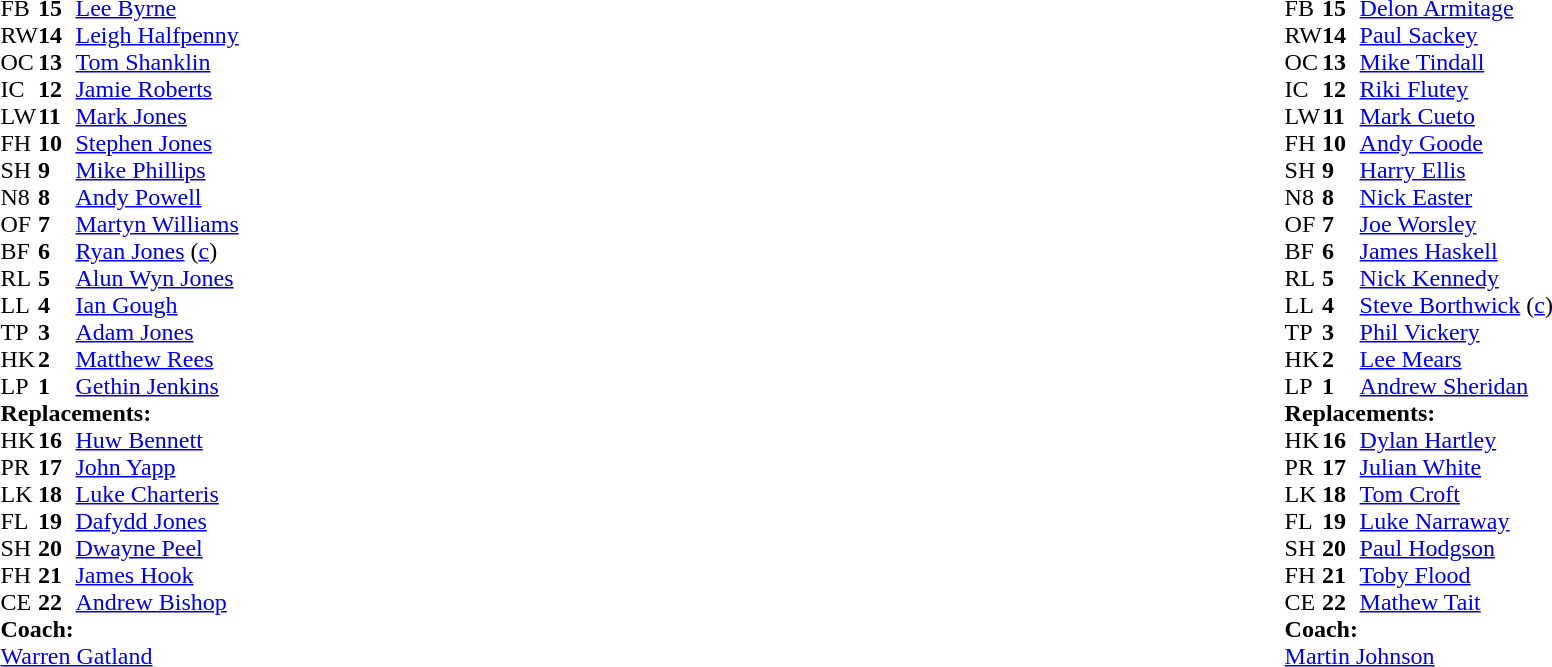<table width="100%">
<tr>
<td valign="top" width="50%"><br><table cellspacing="0" cellpadding="0">
<tr>
<th width="25"></th>
<th width="25"></th>
</tr>
<tr>
<td>FB</td>
<td><strong>15</strong></td>
<td><a href='#'>Lee Byrne</a></td>
</tr>
<tr>
<td>RW</td>
<td><strong>14</strong></td>
<td><a href='#'>Leigh Halfpenny</a></td>
</tr>
<tr>
<td>OC</td>
<td><strong>13</strong></td>
<td><a href='#'>Tom Shanklin</a></td>
</tr>
<tr>
<td>IC</td>
<td><strong>12</strong></td>
<td><a href='#'>Jamie Roberts</a></td>
</tr>
<tr>
<td>LW</td>
<td><strong>11</strong></td>
<td><a href='#'>Mark Jones</a></td>
</tr>
<tr>
<td>FH</td>
<td><strong>10</strong></td>
<td><a href='#'>Stephen Jones</a></td>
</tr>
<tr>
<td>SH</td>
<td><strong>9</strong></td>
<td><a href='#'>Mike Phillips</a></td>
<td></td>
<td></td>
</tr>
<tr>
<td>N8</td>
<td><strong>8</strong></td>
<td><a href='#'>Andy Powell</a></td>
<td></td>
<td></td>
</tr>
<tr>
<td>OF</td>
<td><strong>7</strong></td>
<td><a href='#'>Martyn Williams</a></td>
</tr>
<tr>
<td>BF</td>
<td><strong>6</strong></td>
<td><a href='#'>Ryan Jones</a> (<a href='#'>c</a>)</td>
</tr>
<tr>
<td>RL</td>
<td><strong>5</strong></td>
<td><a href='#'>Alun Wyn Jones</a></td>
</tr>
<tr>
<td>LL</td>
<td><strong>4</strong></td>
<td><a href='#'>Ian Gough</a></td>
</tr>
<tr>
<td>TP</td>
<td><strong>3</strong></td>
<td><a href='#'>Adam Jones</a></td>
</tr>
<tr>
<td>HK</td>
<td><strong>2</strong></td>
<td><a href='#'>Matthew Rees</a></td>
<td></td>
<td></td>
</tr>
<tr>
<td>LP</td>
<td><strong>1</strong></td>
<td><a href='#'>Gethin Jenkins</a></td>
</tr>
<tr>
<td colspan="3"><strong>Replacements:</strong></td>
</tr>
<tr>
<td>HK</td>
<td><strong>16</strong></td>
<td><a href='#'>Huw Bennett</a></td>
<td></td>
<td></td>
</tr>
<tr>
<td>PR</td>
<td><strong>17</strong></td>
<td><a href='#'>John Yapp</a></td>
</tr>
<tr>
<td>LK</td>
<td><strong>18</strong></td>
<td><a href='#'>Luke Charteris</a></td>
</tr>
<tr>
<td>FL</td>
<td><strong>19</strong></td>
<td><a href='#'>Dafydd Jones</a></td>
<td></td>
<td></td>
</tr>
<tr>
<td>SH</td>
<td><strong>20</strong></td>
<td><a href='#'>Dwayne Peel</a></td>
<td></td>
<td></td>
</tr>
<tr>
<td>FH</td>
<td><strong>21</strong></td>
<td><a href='#'>James Hook</a></td>
</tr>
<tr>
<td>CE</td>
<td><strong>22</strong></td>
<td><a href='#'>Andrew Bishop</a></td>
</tr>
<tr>
<td colspan="3"><strong>Coach:</strong></td>
</tr>
<tr>
<td colspan="3"><a href='#'>Warren Gatland</a></td>
</tr>
</table>
</td>
<td style="vertical-align:top"></td>
<td style="vertical-align:top" width="50%"><br><table cellspacing="0" cellpadding="0" align="center">
<tr>
<th width="25"></th>
<th width="25"></th>
</tr>
<tr>
<td>FB</td>
<td><strong>15</strong></td>
<td><a href='#'>Delon Armitage</a></td>
</tr>
<tr>
<td>RW</td>
<td><strong>14</strong></td>
<td><a href='#'>Paul Sackey</a></td>
<td></td>
<td></td>
</tr>
<tr>
<td>OC</td>
<td><strong>13</strong></td>
<td><a href='#'>Mike Tindall</a></td>
<td></td>
</tr>
<tr>
<td>IC</td>
<td><strong>12</strong></td>
<td><a href='#'>Riki Flutey</a></td>
</tr>
<tr>
<td>LW</td>
<td><strong>11</strong></td>
<td><a href='#'>Mark Cueto</a></td>
</tr>
<tr>
<td>FH</td>
<td><strong>10</strong></td>
<td><a href='#'>Andy Goode</a></td>
<td></td>
<td></td>
</tr>
<tr>
<td>SH</td>
<td><strong>9</strong></td>
<td><a href='#'>Harry Ellis</a></td>
</tr>
<tr>
<td>N8</td>
<td><strong>8</strong></td>
<td><a href='#'>Nick Easter</a></td>
</tr>
<tr>
<td>OF</td>
<td><strong>7</strong></td>
<td><a href='#'>Joe Worsley</a></td>
</tr>
<tr>
<td>BF</td>
<td><strong>6</strong></td>
<td><a href='#'>James Haskell</a></td>
<td></td>
<td></td>
</tr>
<tr>
<td>RL</td>
<td><strong>5</strong></td>
<td><a href='#'>Nick Kennedy</a></td>
<td></td>
<td></td>
</tr>
<tr>
<td>LL</td>
<td><strong>4</strong></td>
<td><a href='#'>Steve Borthwick</a> (<a href='#'>c</a>)</td>
</tr>
<tr>
<td>TP</td>
<td><strong>3</strong></td>
<td><a href='#'>Phil Vickery</a></td>
<td></td>
<td></td>
</tr>
<tr>
<td>HK</td>
<td><strong>2</strong></td>
<td><a href='#'>Lee Mears</a></td>
<td></td>
<td></td>
</tr>
<tr>
<td>LP</td>
<td><strong>1</strong></td>
<td><a href='#'>Andrew Sheridan</a></td>
</tr>
<tr>
<td colspan="3"><strong>Replacements:</strong></td>
</tr>
<tr>
<td>HK</td>
<td><strong>16</strong></td>
<td><a href='#'>Dylan Hartley</a></td>
<td></td>
<td></td>
</tr>
<tr>
<td>PR</td>
<td><strong>17</strong></td>
<td><a href='#'>Julian White</a></td>
<td></td>
<td></td>
</tr>
<tr>
<td>LK</td>
<td><strong>18</strong></td>
<td><a href='#'>Tom Croft</a></td>
<td></td>
<td></td>
</tr>
<tr>
<td>FL</td>
<td><strong>19</strong></td>
<td><a href='#'>Luke Narraway</a></td>
<td></td>
<td></td>
</tr>
<tr>
<td>SH</td>
<td><strong>20</strong></td>
<td><a href='#'>Paul Hodgson</a></td>
</tr>
<tr>
<td>FH</td>
<td><strong>21</strong></td>
<td><a href='#'>Toby Flood</a></td>
<td></td>
<td></td>
</tr>
<tr>
<td>CE</td>
<td><strong>22</strong></td>
<td><a href='#'>Mathew Tait</a></td>
<td></td>
<td></td>
</tr>
<tr>
<td colspan="3"><strong>Coach:</strong></td>
</tr>
<tr>
<td colspan="3"><a href='#'>Martin Johnson</a></td>
</tr>
</table>
</td>
</tr>
</table>
